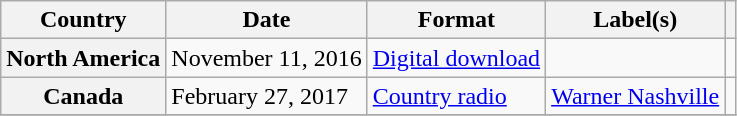<table class="wikitable plainrowheaders">
<tr>
<th>Country</th>
<th>Date</th>
<th>Format</th>
<th>Label(s)</th>
<th></th>
</tr>
<tr>
<th scope="row">North America</th>
<td>November 11, 2016</td>
<td><a href='#'>Digital download</a> </td>
<td></td>
<td></td>
</tr>
<tr>
<th scope="row">Canada</th>
<td>February 27, 2017</td>
<td><a href='#'>Country radio</a></td>
<td><a href='#'>Warner Nashville</a></td>
<td></td>
</tr>
<tr>
</tr>
</table>
